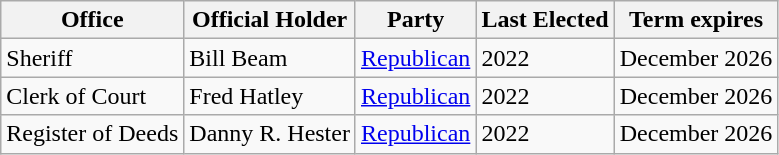<table class="wikitable">
<tr>
<th>Office</th>
<th>Official Holder</th>
<th>Party</th>
<th>Last Elected</th>
<th>Term expires</th>
</tr>
<tr>
<td>Sheriff</td>
<td>Bill Beam</td>
<td><a href='#'>Republican</a></td>
<td>2022</td>
<td>December 2026</td>
</tr>
<tr>
<td>Clerk of Court</td>
<td>Fred Hatley</td>
<td><a href='#'>Republican</a></td>
<td>2022</td>
<td>December 2026</td>
</tr>
<tr>
<td>Register of Deeds </td>
<td>Danny R. Hester</td>
<td><a href='#'>Republican</a></td>
<td>2022</td>
<td>December 2026</td>
</tr>
</table>
